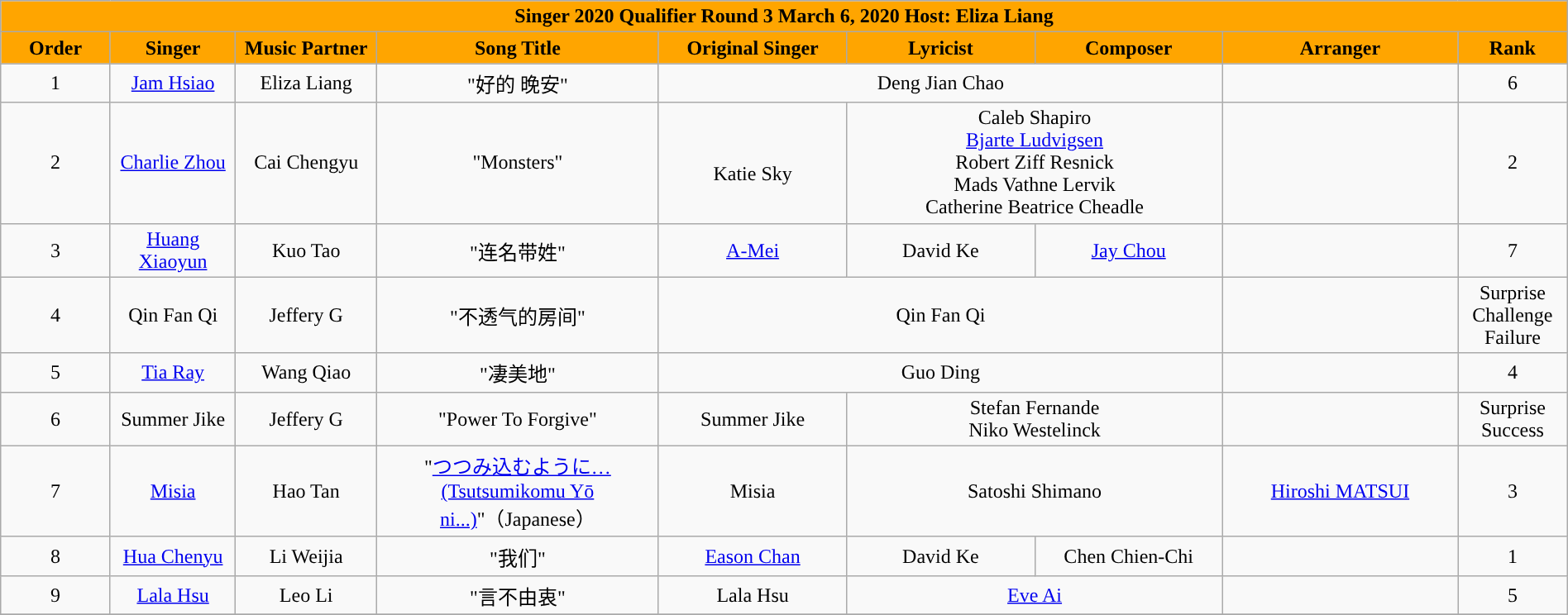<table class="wikitable sortable mw-collapsible" width="100%" style="text-align:center">
<tr align=center style="background:orange">
<td colspan="9"><div><strong>Singer 2020 Qualifier Round 3 March 6, 2020 Host: Eliza Liang</strong></div></td>
</tr>
<tr style="background:orange">
<td style="width:7%"><strong>Order</strong></td>
<td style="width:8%"><strong>Singer</strong></td>
<td style="width:9%"><strong>Music Partner</strong></td>
<td style="width:18%"><strong>Song Title</strong></td>
<td style="width:12%"><strong>Original Singer</strong></td>
<td style="width:12% "><strong>Lyricist</strong></td>
<td style="width:12%"><strong>Composer</strong></td>
<td style="width:15%"><strong>Arranger</strong></td>
<td style="width:7%"><strong>Rank</strong></td>
</tr>
<tr>
<td>1</td>
<td><a href='#'>Jam Hsiao</a></td>
<td>Eliza Liang</td>
<td>"好的 晚安"</td>
<td colspan=3>Deng Jian Chao</td>
<td></td>
<td>6</td>
</tr>
<tr>
<td>2</td>
<td><a href='#'>Charlie Zhou</a></td>
<td>Cai Chengyu</td>
<td>"Monsters"</td>
<td><br>Katie Sky</td>
<td colspan=2>Caleb Shapiro<br><a href='#'>Bjarte Ludvigsen</a><br>Robert Ziff Resnick<br>Mads Vathne Lervik<br>Catherine Beatrice Cheadle</td>
<td></td>
<td>2</td>
</tr>
<tr>
<td>3</td>
<td><a href='#'>Huang Xiaoyun</a></td>
<td>Kuo Tao</td>
<td>"连名带姓"</td>
<td><a href='#'>A-Mei</a></td>
<td>David Ke</td>
<td><a href='#'>Jay Chou</a></td>
<td></td>
<td>7</td>
</tr>
<tr>
<td>4</td>
<td>Qin Fan Qi</td>
<td>Jeffery G</td>
<td>"不透气的房间"</td>
<td colspan=3>Qin Fan Qi</td>
<td></td>
<td>Surprise Challenge Failure</td>
</tr>
<tr>
<td>5</td>
<td><a href='#'>Tia Ray</a></td>
<td>Wang Qiao</td>
<td>"凄美地"</td>
<td colspan=3>Guo Ding</td>
<td></td>
<td>4</td>
</tr>
<tr>
<td>6</td>
<td>Summer Jike</td>
<td>Jeffery G</td>
<td>"Power To Forgive"</td>
<td>Summer Jike</td>
<td colspan=2>Stefan Fernande<br>Niko Westelinck</td>
<td></td>
<td>Surprise Success</td>
</tr>
<tr>
<td>7</td>
<td><a href='#'>Misia</a></td>
<td>Hao Tan</td>
<td>"<a href='#'>つつみ込むように… (Tsutsumikomu Yō ni...)</a>"（Japanese）</td>
<td>Misia</td>
<td colspan=2>Satoshi Shimano</td>
<td><a href='#'>Hiroshi MATSUI</a></td>
<td>3</td>
</tr>
<tr>
<td>8</td>
<td><a href='#'>Hua Chenyu</a></td>
<td>Li Weijia</td>
<td>"我们"</td>
<td><a href='#'>Eason Chan</a></td>
<td>David Ke</td>
<td>Chen Chien-Chi</td>
<td></td>
<td>1</td>
</tr>
<tr>
<td>9</td>
<td><a href='#'>Lala Hsu</a></td>
<td>Leo Li</td>
<td>"言不由衷"</td>
<td>Lala Hsu</td>
<td colspan=2><a href='#'>Eve Ai</a></td>
<td></td>
<td>5</td>
</tr>
<tr>
</tr>
</table>
